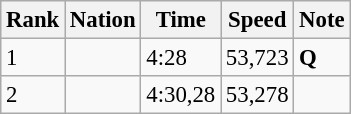<table class="wikitable" style="font-size:95%;">
<tr>
<th>Rank</th>
<th>Nation</th>
<th>Time</th>
<th>Speed</th>
<th>Note</th>
</tr>
<tr>
<td>1</td>
<td></td>
<td>4:28</td>
<td>53,723</td>
<td><strong>Q</strong></td>
</tr>
<tr>
<td>2</td>
<td></td>
<td>4:30,28</td>
<td>53,278</td>
<td></td>
</tr>
</table>
